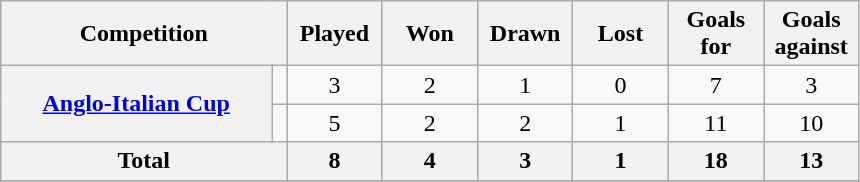<table class="wikitable sortable plainrowheaders">
<tr>
<th scope=col width=30% colspan=2>Competition</th>
<th scope=col width=10%>Played</th>
<th scope=col width=10%>Won</th>
<th scope=col width=10%>Drawn</th>
<th scope=col width=10%>Lost</th>
<th scope=col width=10%>Goals<br>for</th>
<th scope=col width=10%>Goals<br>against</th>
</tr>
<tr>
<th scope=row rowspan=2><a href='#'>Anglo-Italian Cup</a></th>
<td scope=row align=center></td>
<td align=center>3</td>
<td align=center>2</td>
<td align=center>1</td>
<td align=center>0</td>
<td align=center>7</td>
<td align=center>3</td>
</tr>
<tr>
<td scope=row align=center></td>
<td align=center>5</td>
<td align=center>2</td>
<td align=center>2</td>
<td align=center>1</td>
<td align=center>11</td>
<td align=center>10</td>
</tr>
<tr class="sortbottom">
<th scope=row colspan=2><strong>Total</strong></th>
<th align=center><strong>8</strong></th>
<th align=center><strong>4</strong></th>
<th align=center><strong>3</strong></th>
<th align=center><strong>1</strong></th>
<th align=center><strong>18</strong></th>
<th align=center><strong>13</strong></th>
</tr>
<tr>
</tr>
</table>
